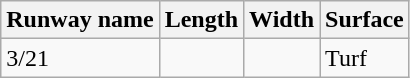<table class="wikitable">
<tr>
<th>Runway name</th>
<th>Length</th>
<th>Width</th>
<th>Surface</th>
</tr>
<tr>
<td>3/21</td>
<td></td>
<td></td>
<td>Turf</td>
</tr>
</table>
